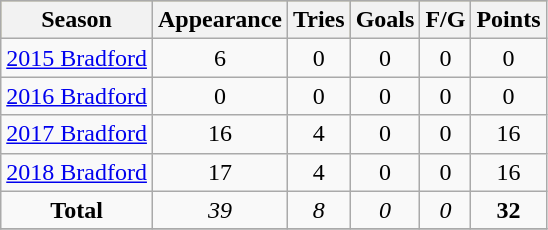<table class="wikitable" style="text-align:center;">
<tr bgcolor=#bdb76b>
<th>Season</th>
<th>Appearance</th>
<th>Tries</th>
<th>Goals</th>
<th>F/G</th>
<th>Points</th>
</tr>
<tr>
<td><a href='#'>2015 Bradford</a></td>
<td>6</td>
<td>0</td>
<td>0</td>
<td>0</td>
<td>0</td>
</tr>
<tr>
<td><a href='#'>2016 Bradford</a></td>
<td>0</td>
<td>0</td>
<td>0</td>
<td>0</td>
<td>0</td>
</tr>
<tr>
<td><a href='#'>2017 Bradford</a></td>
<td>16</td>
<td>4</td>
<td>0</td>
<td>0</td>
<td>16</td>
</tr>
<tr>
<td><a href='#'>2018 Bradford</a></td>
<td>17</td>
<td>4</td>
<td>0</td>
<td>0</td>
<td>16</td>
</tr>
<tr>
<td><strong>Total</strong></td>
<td><em>39</em></td>
<td><em>8</em></td>
<td><em>0</em></td>
<td><em>0</em></td>
<td><strong>32</strong></td>
</tr>
<tr>
</tr>
</table>
